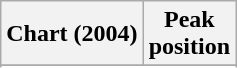<table class="wikitable sortable plainrowheaders">
<tr>
<th scope="col">Chart (2004)</th>
<th scope="col">Peak<br> position<br></th>
</tr>
<tr>
</tr>
<tr>
</tr>
<tr>
</tr>
</table>
